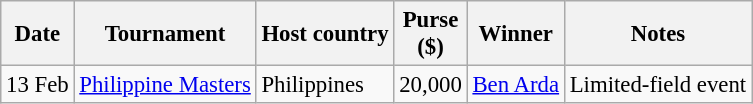<table class="wikitable" style="font-size:95%">
<tr>
<th>Date</th>
<th>Tournament</th>
<th>Host country</th>
<th>Purse<br>($)</th>
<th>Winner</th>
<th>Notes</th>
</tr>
<tr>
<td>13 Feb</td>
<td><a href='#'>Philippine Masters</a></td>
<td>Philippines</td>
<td align=right>20,000</td>
<td> <a href='#'>Ben Arda</a></td>
<td>Limited-field event</td>
</tr>
</table>
